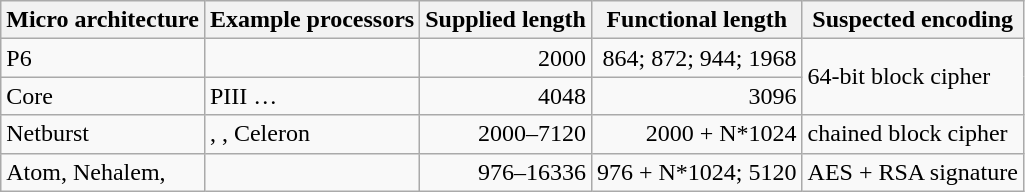<table class="wikitable">
<tr>
<th>Micro architecture</th>
<th>Example processors</th>
<th>Supplied length</th>
<th>Functional length</th>
<th>Suspected encoding</th>
</tr>
<tr>
<td>P6</td>
<td></td>
<td style="text-align:right;">2000</td>
<td style="text-align:right;">864; 872; 944; 1968</td>
<td rowspan="2">64-bit block cipher</td>
</tr>
<tr>
<td>Core</td>
<td>PIII … </td>
<td style="text-align:right;">4048</td>
<td style="text-align:right;">3096</td>
</tr>
<tr>
<td>Netburst</td>
<td>, , Celeron</td>
<td style="text-align:right;">2000–7120</td>
<td style="text-align:right;">2000 + N*1024</td>
<td>chained block cipher</td>
</tr>
<tr>
<td>Atom, Nehalem, </td>
<td></td>
<td style="text-align:right;">976–16336</td>
<td style="text-align:right;">976 + N*1024; 5120</td>
<td>AES + RSA signature</td>
</tr>
</table>
